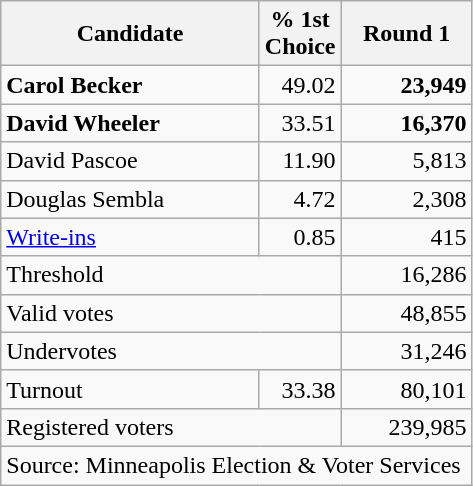<table class="wikitable">
<tr>
<th style="width:165px">Candidate</th>
<th>% 1st<br>Choice</th>
<th style="width:80px">Round 1</th>
</tr>
<tr>
<td><strong>Carol Becker</strong></td>
<td align="right">49.02</td>
<td align="right"><strong>23,949</strong></td>
</tr>
<tr>
<td><strong>David Wheeler</strong></td>
<td align="right">33.51</td>
<td align="right"><strong>16,370</strong></td>
</tr>
<tr>
<td>David Pascoe</td>
<td align="right">11.90</td>
<td align="right">5,813</td>
</tr>
<tr>
<td>Douglas Sembla</td>
<td align="right">4.72</td>
<td align="right">2,308</td>
</tr>
<tr>
<td><a href='#'>Write-ins</a></td>
<td align="right">0.85</td>
<td align="right">415</td>
</tr>
<tr>
<td colspan="2">Threshold</td>
<td align="right">16,286</td>
</tr>
<tr>
<td colspan="2">Valid votes</td>
<td align="right">48,855</td>
</tr>
<tr>
<td colspan="2">Undervotes</td>
<td align="right">31,246</td>
</tr>
<tr>
<td>Turnout</td>
<td align="right">33.38</td>
<td align="right">80,101</td>
</tr>
<tr>
<td colspan="2">Registered voters</td>
<td align="right">239,985</td>
</tr>
<tr>
<td colspan="3">Source: Minneapolis Election & Voter Services</td>
</tr>
</table>
